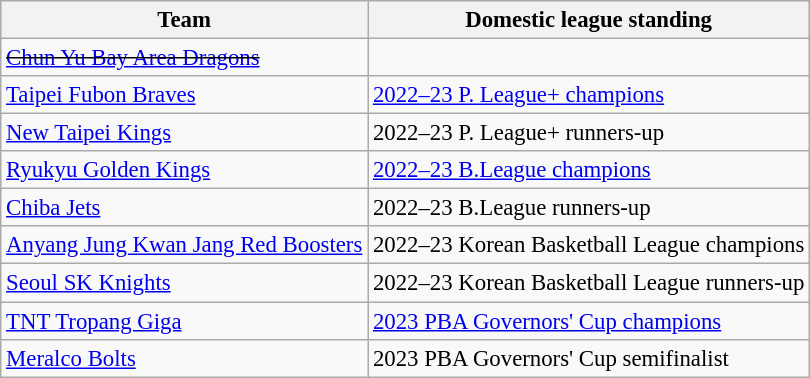<table class="wikitable" style="font-size:95%;">
<tr>
<th>Team</th>
<th>Domestic league standing</th>
</tr>
<tr>
<td><s> <a href='#'>Chun Yu Bay Area Dragons</a></s></td>
<td></td>
</tr>
<tr>
<td> <a href='#'>Taipei Fubon Braves</a></td>
<td><a href='#'>2022–23 P. League+ champions</a></td>
</tr>
<tr>
<td> <a href='#'>New Taipei Kings</a></td>
<td>2022–23 P. League+ runners-up</td>
</tr>
<tr>
<td> <a href='#'>Ryukyu Golden Kings</a></td>
<td><a href='#'>2022–23 B.League champions</a></td>
</tr>
<tr>
<td> <a href='#'>Chiba Jets</a></td>
<td>2022–23 B.League runners-up</td>
</tr>
<tr>
<td> <a href='#'>Anyang Jung Kwan Jang Red Boosters</a></td>
<td>2022–23 Korean Basketball League champions</td>
</tr>
<tr>
<td> <a href='#'>Seoul SK Knights</a></td>
<td>2022–23 Korean Basketball League runners-up</td>
</tr>
<tr>
<td> <a href='#'>TNT Tropang Giga</a></td>
<td><a href='#'>2023 PBA Governors' Cup champions</a></td>
</tr>
<tr>
<td> <a href='#'>Meralco Bolts</a></td>
<td>2023 PBA Governors' Cup semifinalist</td>
</tr>
</table>
